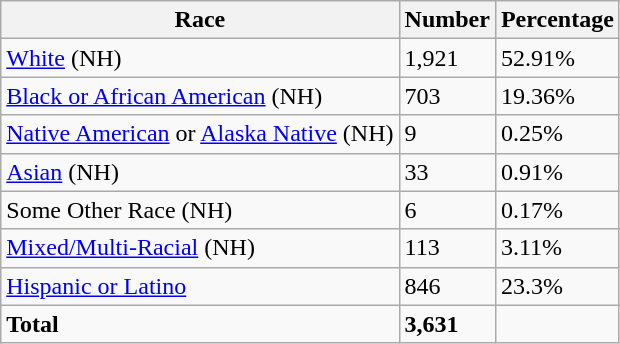<table class="wikitable">
<tr>
<th>Race</th>
<th>Number</th>
<th>Percentage</th>
</tr>
<tr>
<td><a href='#'>White</a> (NH)</td>
<td>1,921</td>
<td>52.91%</td>
</tr>
<tr>
<td><a href='#'>Black or African American</a> (NH)</td>
<td>703</td>
<td>19.36%</td>
</tr>
<tr>
<td><a href='#'>Native American</a> or <a href='#'>Alaska Native</a> (NH)</td>
<td>9</td>
<td>0.25%</td>
</tr>
<tr>
<td><a href='#'>Asian</a> (NH)</td>
<td>33</td>
<td>0.91%</td>
</tr>
<tr>
<td>Some Other Race (NH)</td>
<td>6</td>
<td>0.17%</td>
</tr>
<tr>
<td><a href='#'>Mixed/Multi-Racial</a> (NH)</td>
<td>113</td>
<td>3.11%</td>
</tr>
<tr>
<td><a href='#'>Hispanic or Latino</a></td>
<td>846</td>
<td>23.3%</td>
</tr>
<tr>
<td><strong>Total</strong></td>
<td><strong>3,631</strong></td>
<td></td>
</tr>
</table>
